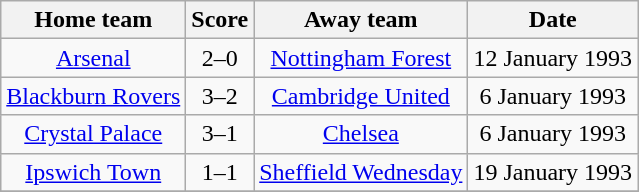<table class="wikitable" style="text-align: center">
<tr>
<th>Home team</th>
<th>Score</th>
<th>Away team</th>
<th>Date</th>
</tr>
<tr>
<td><a href='#'>Arsenal</a></td>
<td>2–0</td>
<td><a href='#'>Nottingham Forest</a></td>
<td>12 January 1993</td>
</tr>
<tr>
<td><a href='#'>Blackburn Rovers</a></td>
<td>3–2</td>
<td><a href='#'>Cambridge United</a></td>
<td>6 January 1993</td>
</tr>
<tr>
<td><a href='#'>Crystal Palace</a></td>
<td>3–1</td>
<td><a href='#'>Chelsea</a></td>
<td>6 January 1993</td>
</tr>
<tr>
<td><a href='#'>Ipswich Town</a></td>
<td>1–1</td>
<td><a href='#'>Sheffield Wednesday</a></td>
<td>19 January 1993</td>
</tr>
<tr>
</tr>
</table>
